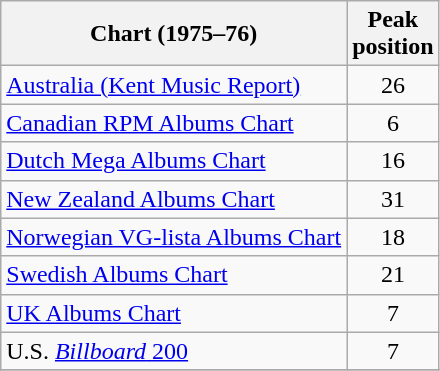<table class="wikitable sortable" style="text-align:center;">
<tr>
<th>Chart (1975–76)</th>
<th>Peak<br>position</th>
</tr>
<tr>
<td align="left"><a href='#'>Australia (Kent Music Report)</a></td>
<td>26</td>
</tr>
<tr>
<td align="left"><a href='#'>Canadian RPM Albums Chart</a></td>
<td>6</td>
</tr>
<tr>
<td align="left"><a href='#'>Dutch Mega Albums Chart</a></td>
<td>16</td>
</tr>
<tr>
<td align="left"><a href='#'>New Zealand Albums Chart</a></td>
<td>31</td>
</tr>
<tr>
<td align="left"><a href='#'>Norwegian VG-lista Albums Chart</a></td>
<td>18</td>
</tr>
<tr>
<td align="left"><a href='#'>Swedish Albums Chart</a></td>
<td>21</td>
</tr>
<tr>
<td align="left"><a href='#'>UK Albums Chart</a></td>
<td>7</td>
</tr>
<tr>
<td align="left">U.S. <a href='#'><em>Billboard</em> 200</a></td>
<td>7</td>
</tr>
<tr>
</tr>
</table>
